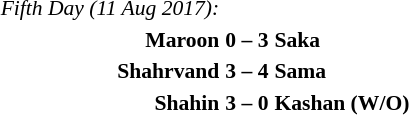<table style="font-size:90%; margin: 0 auto;">
<tr>
<td><em>Fifth Day (11 Aug 2017):</em></td>
</tr>
<tr>
<td align="right"><strong>Maroon</strong></td>
<td align="center"><strong>0 – 3</strong></td>
<td><strong>Saka</strong></td>
</tr>
<tr>
<td align="right"><strong>Shahrvand</strong></td>
<td align="center"><strong>3 – 4</strong></td>
<td><strong>Sama</strong></td>
</tr>
<tr>
<td align="right"><strong>Shahin</strong></td>
<td align="center"><strong>3 – 0</strong></td>
<td><strong>Kashan (W/O)</strong></td>
</tr>
</table>
